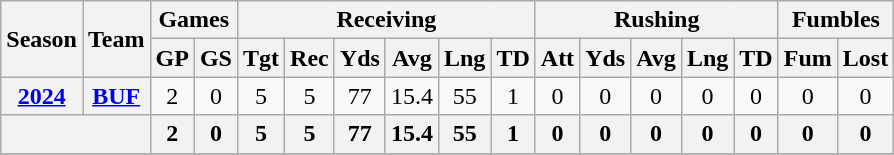<table class="wikitable" style="text-align:center;">
<tr>
<th rowspan=2>Season</th>
<th rowspan=2>Team</th>
<th colspan=2>Games</th>
<th colspan=6>Receiving</th>
<th colspan=5>Rushing</th>
<th colspan=2>Fumbles</th>
</tr>
<tr>
<th>GP</th>
<th>GS</th>
<th>Tgt</th>
<th>Rec</th>
<th>Yds</th>
<th>Avg</th>
<th>Lng</th>
<th>TD</th>
<th>Att</th>
<th>Yds</th>
<th>Avg</th>
<th>Lng</th>
<th>TD</th>
<th>Fum</th>
<th>Lost</th>
</tr>
<tr>
<th><a href='#'>2024</a></th>
<th><a href='#'>BUF</a></th>
<td>2</td>
<td>0</td>
<td>5</td>
<td>5</td>
<td>77</td>
<td>15.4</td>
<td>55</td>
<td>1</td>
<td>0</td>
<td>0</td>
<td>0</td>
<td>0</td>
<td>0</td>
<td>0</td>
<td>0</td>
</tr>
<tr>
<th colspan="2"></th>
<th>2</th>
<th>0</th>
<th>5</th>
<th>5</th>
<th>77</th>
<th>15.4</th>
<th>55</th>
<th>1</th>
<th>0</th>
<th>0</th>
<th>0</th>
<th>0</th>
<th>0</th>
<th>0</th>
<th>0</th>
</tr>
<tr>
</tr>
</table>
